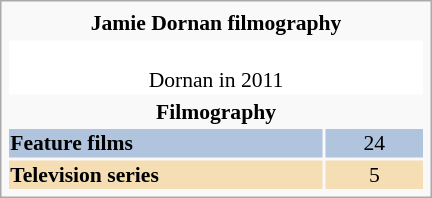<table class="infobox" style="width: 20em; text-align: left; font-size: 90%; vertical-align: middle; background-color: #white;">
<tr>
<th colspan="2" style="text-align:center;">Jamie Dornan filmography</th>
</tr>
<tr style="background:white;">
<td colspan="2" style="text-align:center;"><br> Dornan in 2011</td>
</tr>
<tr>
<th colspan="2" style="text-align:center;">Filmography</th>
</tr>
<tr>
<th style="background:#B0C4DE;">Feature films</th>
<td colspan="2" style="background:#b0c4de; text-align:center; width:50px;">24</td>
</tr>
<tr>
<th style="background:wheat;">Television series</th>
<td colspan="2" style="background:wheat; text-align:center; width:50px;">5</td>
</tr>
</table>
